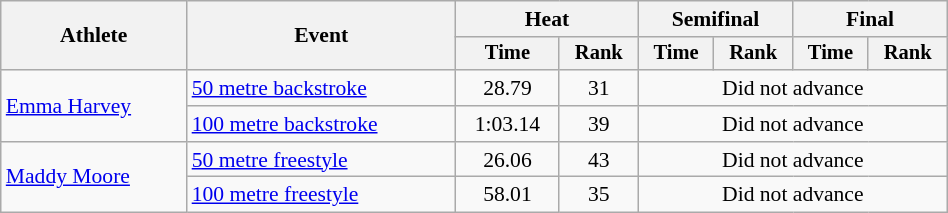<table class="wikitable" style="text-align:center; font-size:90%; width:50%;">
<tr>
<th rowspan="2">Athlete</th>
<th rowspan="2">Event</th>
<th colspan="2">Heat</th>
<th colspan="2">Semifinal</th>
<th colspan="2">Final</th>
</tr>
<tr style="font-size:95%">
<th>Time</th>
<th>Rank</th>
<th>Time</th>
<th>Rank</th>
<th>Time</th>
<th>Rank</th>
</tr>
<tr>
<td align=left rowspan=2><a href='#'>Emma Harvey</a></td>
<td align=left><a href='#'>50 metre backstroke</a></td>
<td>28.79</td>
<td>31</td>
<td colspan=4>Did not advance</td>
</tr>
<tr>
<td align=left><a href='#'>100 metre backstroke</a></td>
<td>1:03.14</td>
<td>39</td>
<td colspan=4>Did not advance</td>
</tr>
<tr>
<td align=left rowspan=2><a href='#'>Maddy Moore</a></td>
<td align=left><a href='#'>50 metre freestyle</a></td>
<td>26.06</td>
<td>43</td>
<td colspan=4>Did not advance</td>
</tr>
<tr>
<td align=left><a href='#'>100 metre freestyle</a></td>
<td>58.01</td>
<td>35</td>
<td colspan=4>Did not advance</td>
</tr>
</table>
